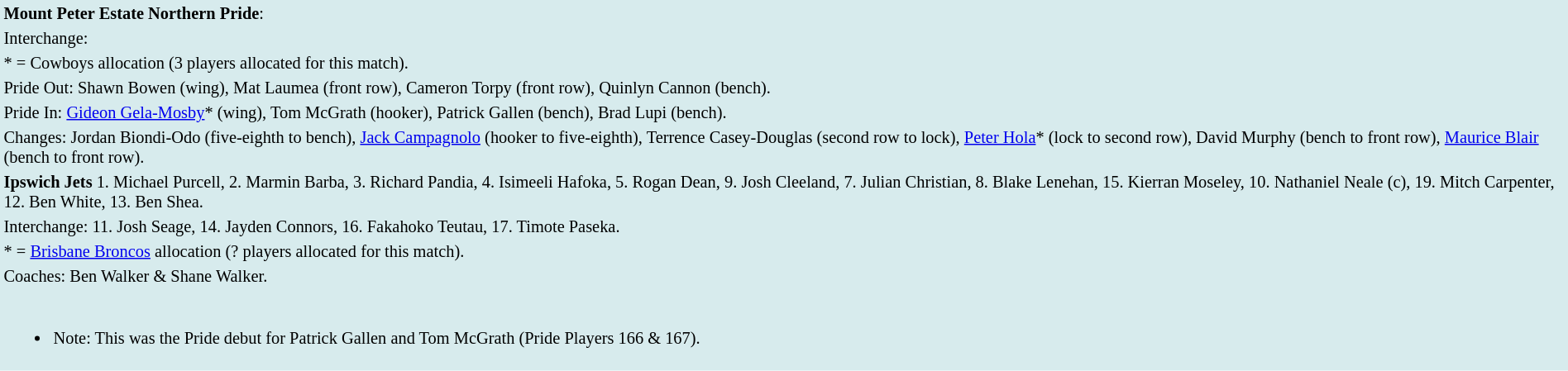<table style="background:#d7ebed; font-size:85%; width:100%;">
<tr>
<td><strong>Mount Peter Estate Northern Pride</strong>:             </td>
</tr>
<tr>
<td>Interchange:    </td>
</tr>
<tr>
<td>* = Cowboys allocation (3 players allocated for this match).</td>
</tr>
<tr>
<td>Pride Out: Shawn Bowen (wing), Mat Laumea (front row), Cameron Torpy (front row), Quinlyn Cannon (bench).</td>
</tr>
<tr>
<td>Pride In: <a href='#'>Gideon Gela-Mosby</a>* (wing), Tom McGrath (hooker), Patrick Gallen (bench), Brad Lupi (bench).</td>
</tr>
<tr>
<td>Changes: Jordan Biondi-Odo (five-eighth to bench), <a href='#'>Jack Campagnolo</a> (hooker to five-eighth), Terrence Casey-Douglas (second row to lock), <a href='#'>Peter Hola</a>* (lock to second row), David Murphy (bench to front row), <a href='#'>Maurice Blair</a> (bench to front row).</td>
</tr>
<tr>
<td><strong>Ipswich Jets</strong> 1. Michael Purcell, 2. Marmin Barba, 3.  Richard Pandia, 4. Isimeeli Hafoka, 5. Rogan Dean, 9. Josh Cleeland, 7. Julian Christian, 8. Blake Lenehan, 15. Kierran Moseley, 10. Nathaniel Neale (c), 19. Mitch Carpenter, 12. Ben White, 13. Ben Shea.</td>
</tr>
<tr>
<td>Interchange: 11. Josh Seage, 14. Jayden Connors, 16. Fakahoko Teutau, 17. Timote Paseka.</td>
</tr>
<tr>
<td>* = <a href='#'>Brisbane Broncos</a> allocation (? players allocated for this match).</td>
</tr>
<tr>
<td>Coaches: Ben Walker & Shane Walker.</td>
</tr>
<tr>
<td><br><ul><li>Note: This was the Pride debut for Patrick Gallen and Tom McGrath (Pride Players 166 & 167).</li></ul></td>
</tr>
<tr>
</tr>
</table>
